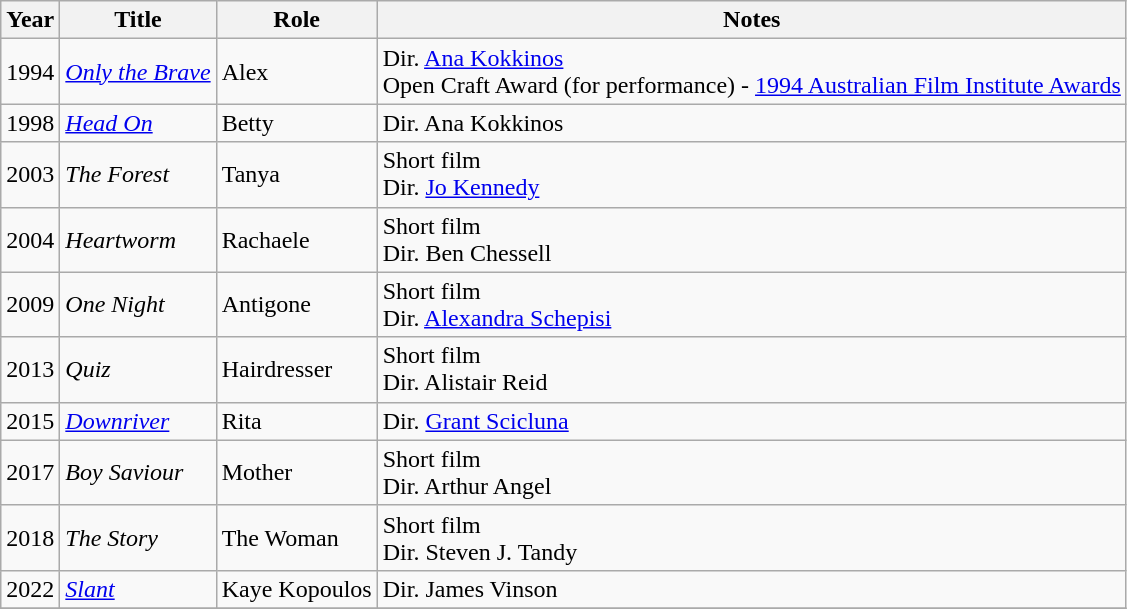<table class="wikitable sortable">
<tr>
<th>Year</th>
<th>Title</th>
<th>Role</th>
<th>Notes</th>
</tr>
<tr>
<td>1994</td>
<td><em><a href='#'>Only the Brave</a></em></td>
<td>Alex</td>
<td>Dir. <a href='#'>Ana Kokkinos</a><br>Open Craft Award (for performance) - <a href='#'>1994 Australian Film Institute Awards</a></td>
</tr>
<tr>
<td>1998</td>
<td><em><a href='#'>Head On</a></em></td>
<td>Betty</td>
<td>Dir. Ana Kokkinos</td>
</tr>
<tr>
<td>2003</td>
<td><em>The Forest</em></td>
<td>Tanya</td>
<td>Short film<br>Dir. <a href='#'>Jo Kennedy</a></td>
</tr>
<tr>
<td>2004</td>
<td><em>Heartworm</em></td>
<td>Rachaele</td>
<td>Short film<br>Dir. Ben Chessell</td>
</tr>
<tr>
<td>2009</td>
<td><em>One Night</em></td>
<td>Antigone</td>
<td>Short film<br>Dir. <a href='#'>Alexandra Schepisi</a></td>
</tr>
<tr>
<td>2013</td>
<td><em>Quiz</em></td>
<td>Hairdresser</td>
<td>Short film<br>Dir. Alistair Reid</td>
</tr>
<tr>
<td>2015</td>
<td><em><a href='#'>Downriver</a></em></td>
<td>Rita</td>
<td>Dir. <a href='#'>Grant Scicluna</a></td>
</tr>
<tr>
<td>2017</td>
<td><em>Boy Saviour</em></td>
<td>Mother</td>
<td>Short film<br>Dir. Arthur Angel</td>
</tr>
<tr>
<td>2018</td>
<td><em>The Story</em></td>
<td>The Woman</td>
<td>Short film<br>Dir. Steven J. Tandy</td>
</tr>
<tr>
<td>2022</td>
<td><em><a href='#'>Slant</a></em></td>
<td>Kaye Kopoulos</td>
<td>Dir. James Vinson</td>
</tr>
<tr>
</tr>
</table>
